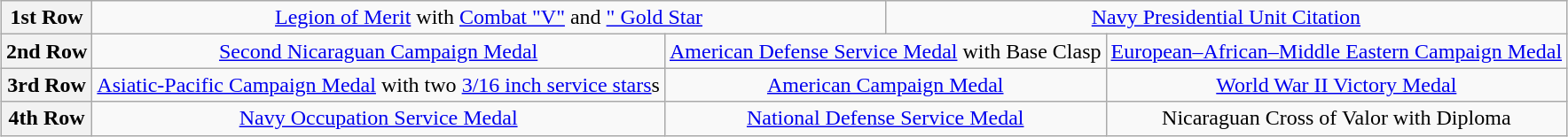<table class="wikitable" style="margin:1em auto; text-align:center;">
<tr>
<th>1st Row</th>
<td colspan="7"><a href='#'>Legion of Merit</a> with <a href='#'>Combat "V"</a> and <a href='#'>" Gold Star</a></td>
<td colspan="8"><a href='#'>Navy Presidential Unit Citation</a></td>
</tr>
<tr>
<th>2nd Row</th>
<td colspan="4"><a href='#'>Second Nicaraguan Campaign Medal</a></td>
<td colspan="4"><a href='#'>American Defense Service Medal</a> with Base Clasp</td>
<td colspan="4"><a href='#'>European–African–Middle Eastern Campaign Medal</a></td>
</tr>
<tr>
<th>3rd Row</th>
<td colspan="4"><a href='#'>Asiatic-Pacific Campaign Medal</a> with two <a href='#'>3/16 inch service stars</a>s</td>
<td colspan="4"><a href='#'>American Campaign Medal</a></td>
<td colspan="4"><a href='#'>World War II Victory Medal</a></td>
</tr>
<tr>
<th>4th Row</th>
<td colspan="4"><a href='#'>Navy Occupation Service Medal</a></td>
<td colspan="4"><a href='#'>National Defense Service Medal</a></td>
<td colspan="4">Nicaraguan Cross of Valor with Diploma</td>
</tr>
</table>
